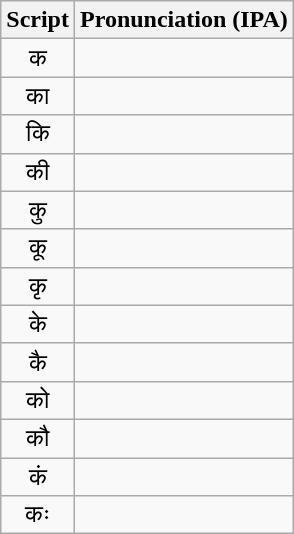<table class="wikitable" style="text-align: center;">
<tr>
<th>Script</th>
<th>Pronunciation (IPA)</th>
</tr>
<tr>
<td>क</td>
<td></td>
</tr>
<tr>
<td>का</td>
<td></td>
</tr>
<tr>
<td>कि</td>
<td></td>
</tr>
<tr>
<td>की</td>
<td></td>
</tr>
<tr>
<td>कु</td>
<td></td>
</tr>
<tr>
<td>कू</td>
<td></td>
</tr>
<tr>
<td>कृ</td>
<td></td>
</tr>
<tr>
<td>के</td>
<td></td>
</tr>
<tr>
<td>कै</td>
<td></td>
</tr>
<tr>
<td>को</td>
<td></td>
</tr>
<tr>
<td>कौ</td>
<td></td>
</tr>
<tr>
<td>कं</td>
<td></td>
</tr>
<tr>
<td>कः</td>
<td></td>
</tr>
</table>
